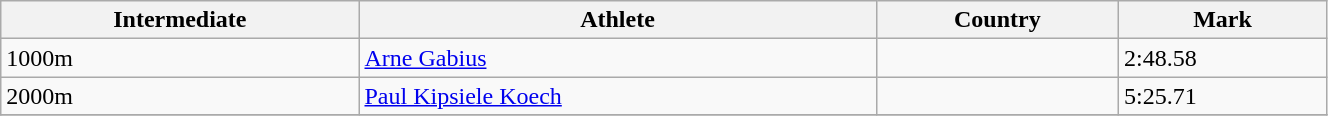<table class="wikitable" width=70%>
<tr>
<th>Intermediate</th>
<th>Athlete</th>
<th>Country</th>
<th>Mark</th>
</tr>
<tr>
<td>1000m</td>
<td><a href='#'>Arne Gabius</a></td>
<td></td>
<td>2:48.58</td>
</tr>
<tr>
<td>2000m</td>
<td><a href='#'>Paul Kipsiele Koech</a></td>
<td></td>
<td>5:25.71</td>
</tr>
<tr>
</tr>
</table>
